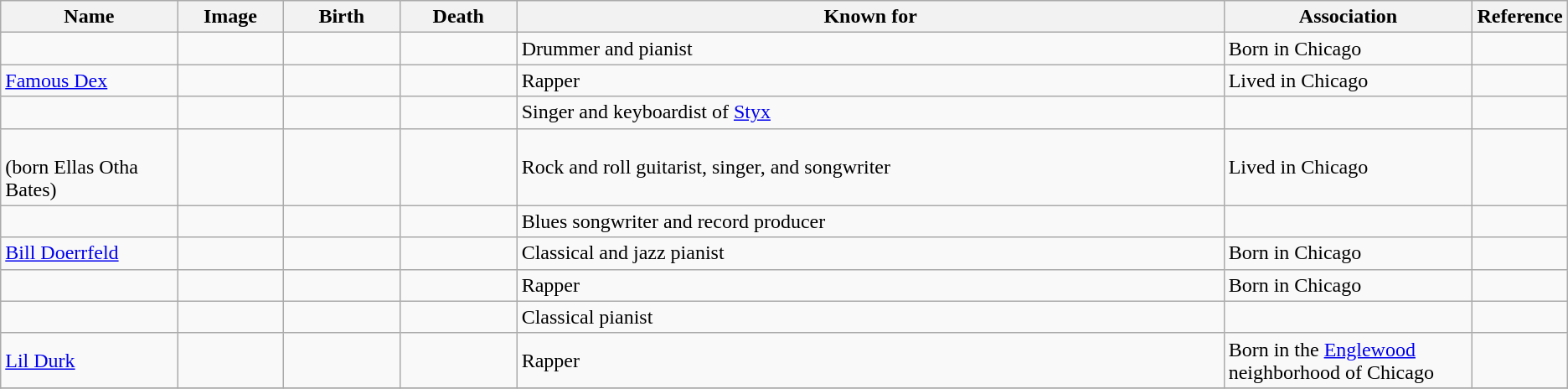<table class="wikitable sortable">
<tr>
<th scope="col" width="140">Name</th>
<th scope="col" width="80" class="unsortable">Image</th>
<th scope="col" width="90">Birth</th>
<th scope="col" width="90">Death</th>
<th scope="col" width="600" class="unsortable">Known for</th>
<th scope="col" width="200" class="unsortable">Association</th>
<th scope="col" width="30" class="unsortable">Reference</th>
</tr>
<tr>
<td></td>
<td></td>
<td align=right></td>
<td></td>
<td>Drummer and pianist</td>
<td>Born in Chicago</td>
<td align="center"></td>
</tr>
<tr>
<td><a href='#'>Famous Dex</a></td>
<td></td>
<td align=right></td>
<td></td>
<td>Rapper</td>
<td>Lived in Chicago</td>
<td></td>
</tr>
<tr>
<td></td>
<td></td>
<td align=right></td>
<td></td>
<td>Singer and keyboardist of <a href='#'>Styx</a></td>
<td></td>
<td align="center"></td>
</tr>
<tr>
<td><br>(born Ellas Otha Bates)</td>
<td></td>
<td align=right></td>
<td align=right></td>
<td>Rock and roll guitarist, singer, and songwriter</td>
<td>Lived in Chicago</td>
<td align="center"></td>
</tr>
<tr>
<td></td>
<td></td>
<td align=right></td>
<td align=right></td>
<td>Blues songwriter and record producer</td>
<td></td>
<td align="center"></td>
</tr>
<tr>
<td><a href='#'>Bill Doerrfeld</a></td>
<td></td>
<td></td>
<td></td>
<td>Classical and jazz pianist</td>
<td>Born in Chicago</td>
<td></td>
</tr>
<tr>
<td></td>
<td></td>
<td align=right></td>
<td align=right></td>
<td>Rapper</td>
<td>Born in Chicago</td>
<td align="center"></td>
</tr>
<tr>
<td></td>
<td></td>
<td align=right></td>
<td align=right></td>
<td>Classical pianist</td>
<td></td>
<td align="center"></td>
</tr>
<tr>
<td><a href='#'>Lil Durk</a></td>
<td></td>
<td align=right></td>
<td></td>
<td>Rapper</td>
<td>Born in the <a href='#'>Englewood</a> neighborhood of Chicago</td>
<td align="center"></td>
</tr>
<tr>
</tr>
</table>
